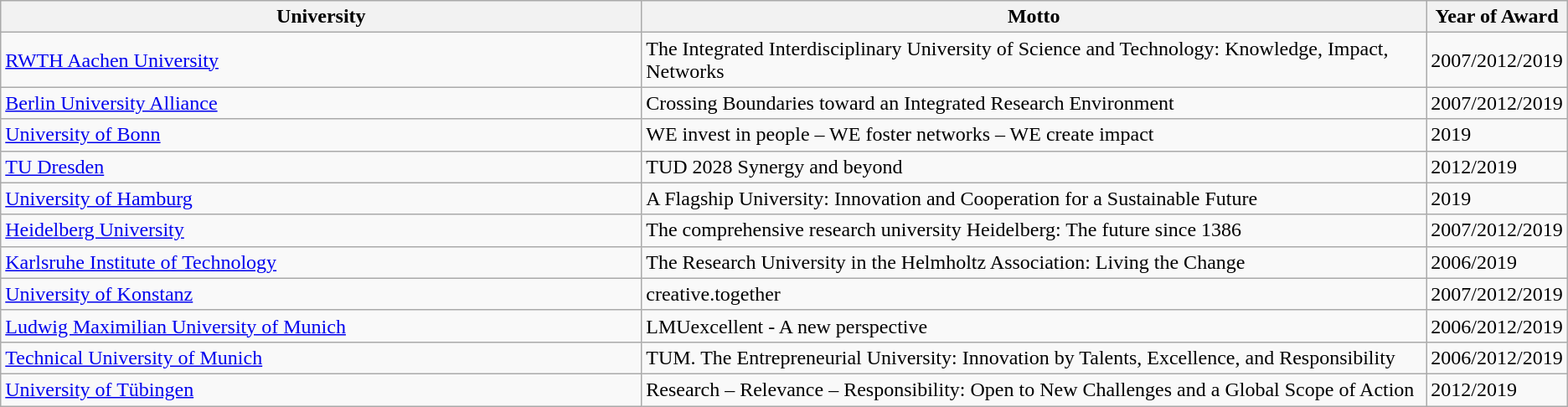<table class="wikitable">
<tr>
<th class="hintergrundfarbe10" width="45%">University</th>
<th class="hintergrundfarbe9" width="65%">Motto</th>
<th class="hintergrundfarbe9" width="65%">Year of Award</th>
</tr>
<tr>
<td><a href='#'>RWTH Aachen University</a></td>
<td>The Integrated Interdisciplinary University of Science and Technology: Knowledge, Impact, Networks</td>
<td>2007/2012/2019</td>
</tr>
<tr>
<td><a href='#'>Berlin University Alliance</a></td>
<td>Crossing Boundaries toward an Integrated Research Environment</td>
<td>2007/2012/2019</td>
</tr>
<tr>
<td><a href='#'>University of Bonn</a></td>
<td>WE invest in people – WE foster networks – WE create impact</td>
<td>2019</td>
</tr>
<tr>
<td><a href='#'>TU Dresden</a></td>
<td>TUD 2028 Synergy and beyond</td>
<td>2012/2019</td>
</tr>
<tr>
<td><a href='#'>University of Hamburg</a></td>
<td>A Flagship University: Innovation and Cooperation for a Sustainable Future</td>
<td>2019</td>
</tr>
<tr>
<td><a href='#'>Heidelberg University</a></td>
<td>The comprehensive research university Heidelberg: The future since 1386</td>
<td>2007/2012/2019</td>
</tr>
<tr>
<td><a href='#'>Karlsruhe Institute of Technology</a></td>
<td>The Research University in the Helmholtz Association: Living the Change</td>
<td>2006/2019</td>
</tr>
<tr>
<td><a href='#'>University of Konstanz</a></td>
<td>creative.together</td>
<td>2007/2012/2019</td>
</tr>
<tr>
<td><a href='#'>Ludwig Maximilian University of Munich</a></td>
<td>LMUexcellent - A new perspective</td>
<td>2006/2012/2019</td>
</tr>
<tr>
<td><a href='#'>Technical University of Munich</a></td>
<td>TUM. The Entrepreneurial University: Innovation by Talents, Excellence, and Responsibility</td>
<td>2006/2012/2019</td>
</tr>
<tr>
<td><a href='#'>University of Tübingen</a></td>
<td>Research – Relevance – Responsibility: Open to New Challenges and a Global Scope of Action</td>
<td>2012/2019</td>
</tr>
</table>
